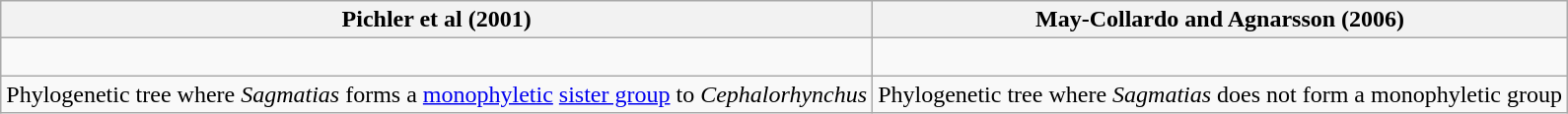<table class="wikitable">
<tr>
<th>Pichler et al (2001)</th>
<th>May-Collardo and Agnarsson (2006)</th>
</tr>
<tr>
<td><br></td>
<td><br></td>
</tr>
<tr>
<td>Phylogenetic tree where <em>Sagmatias</em> forms a <a href='#'>monophyletic</a> <a href='#'>sister group</a> to <em>Cephalorhynchus</em></td>
<td>Phylogenetic tree where <em>Sagmatias</em> does not form a monophyletic group</td>
</tr>
</table>
